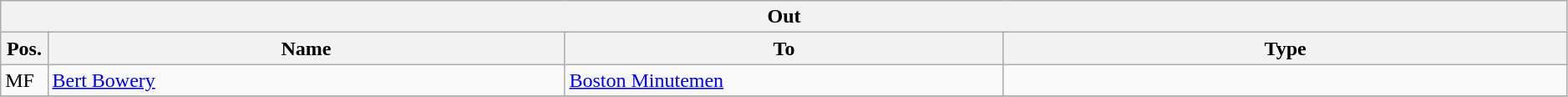<table class="wikitable" style="font-size:100%;width:99%;">
<tr>
<th colspan="4">Out</th>
</tr>
<tr>
<th width=3%>Pos.</th>
<th width=33%>Name</th>
<th width=28%>To</th>
<th width=36%>Type</th>
</tr>
<tr>
<td>MF</td>
<td><a href='#'>Bert Bowery</a></td>
<td><a href='#'>Boston Minutemen</a></td>
<td></td>
</tr>
<tr>
</tr>
</table>
